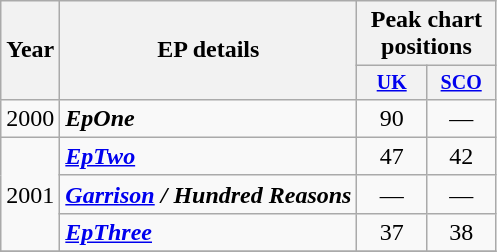<table class="wikitable">
<tr>
<th rowspan=2>Year</th>
<th rowspan=2>EP details</th>
<th colspan=2>Peak chart positions</th>
</tr>
<tr style=font-size:smaller;>
<th width="40"><a href='#'>UK</a></th>
<th width="40"><a href='#'>SCO</a></th>
</tr>
<tr>
<td>2000</td>
<td><strong><em>EpOne</em></strong></td>
<td align="center">90</td>
<td align="center">—</td>
</tr>
<tr>
<td rowspan="3">2001</td>
<td><strong><em><a href='#'>EpTwo</a></em></strong></td>
<td align="center">47</td>
<td align="center">42</td>
</tr>
<tr>
<td><strong><em><a href='#'>Garrison</a> / Hundred Reasons</em></strong></td>
<td align="center">—</td>
<td align="center">—</td>
</tr>
<tr>
<td><strong><em><a href='#'>EpThree</a></em></strong></td>
<td align="center">37</td>
<td align="center">38</td>
</tr>
<tr>
</tr>
</table>
